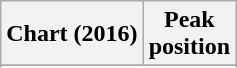<table class="wikitable sortable plainrowheaders" style="text-align:center">
<tr>
<th scope="col">Chart (2016)</th>
<th scope="col">Peak<br> position</th>
</tr>
<tr>
</tr>
<tr>
</tr>
<tr>
</tr>
</table>
